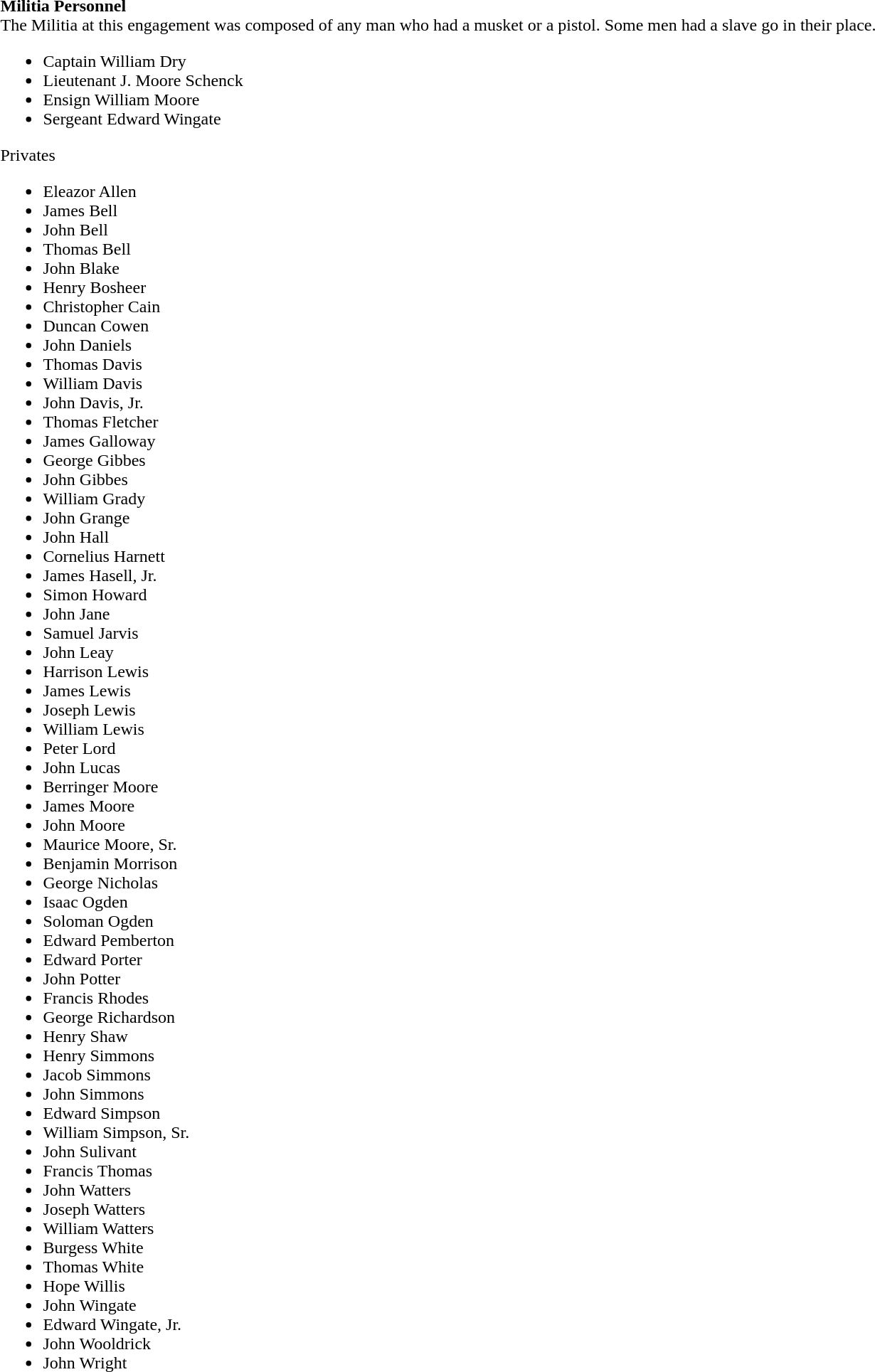<table class="toccolours collapsible collapsed" style="width:100%;">
<tr>
<th colspan=></th>
</tr>
<tr>
<td colspan="2"><br><strong>Militia Personnel</strong><br>The Militia at this engagement was composed of any man who had a musket or a pistol. Some men had a slave go in their place.<ul><li>Captain William Dry</li><li>Lieutenant J. Moore Schenck</li><li>Ensign William Moore</li><li>Sergeant Edward Wingate</li></ul>Privates<ul><li>Eleazor Allen</li><li>James Bell</li><li>John Bell</li><li>Thomas Bell</li><li>John Blake</li><li>Henry Bosheer</li><li>Christopher Cain</li><li>Duncan Cowen</li><li>John Daniels</li><li>Thomas Davis</li><li>William Davis</li><li>John Davis, Jr.</li><li>Thomas Fletcher</li><li>James Galloway</li><li>George Gibbes</li><li>John Gibbes</li><li>William Grady</li><li>John Grange</li><li>John Hall</li><li>Cornelius Harnett</li><li>James Hasell, Jr.</li><li>Simon Howard</li><li>John Jane</li><li>Samuel Jarvis</li><li>John Leay</li><li>Harrison Lewis</li><li>James Lewis</li><li>Joseph Lewis</li><li>William Lewis</li><li>Peter Lord</li><li>John Lucas</li><li>Berringer Moore</li><li>James Moore</li><li>John Moore</li><li>Maurice Moore, Sr.</li><li>Benjamin Morrison</li><li>George Nicholas</li><li>Isaac Ogden</li><li>Soloman Ogden</li><li>Edward Pemberton</li><li>Edward Porter</li><li>John Potter</li><li>Francis Rhodes</li><li>George Richardson</li><li>Henry Shaw</li><li>Henry Simmons</li><li>Jacob Simmons</li><li>John Simmons</li><li>Edward Simpson</li><li>William Simpson, Sr.</li><li>John Sulivant</li><li>Francis Thomas</li><li>John Watters</li><li>Joseph Watters</li><li>William Watters</li><li>Burgess White</li><li>Thomas White</li><li>Hope Willis</li><li>John Wingate</li><li>Edward Wingate, Jr.</li><li>John Wooldrick</li><li>John Wright</li></ul></td>
</tr>
</table>
